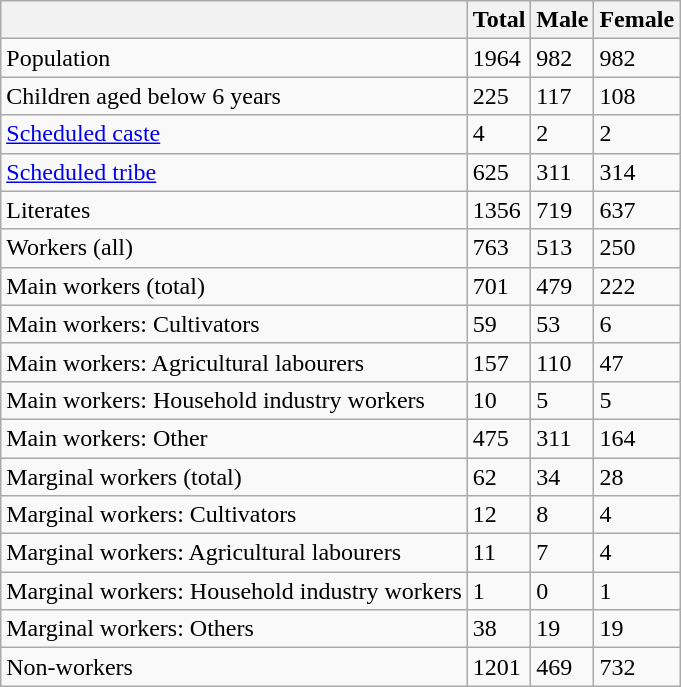<table class="wikitable sortable">
<tr>
<th></th>
<th>Total</th>
<th>Male</th>
<th>Female</th>
</tr>
<tr>
<td>Population</td>
<td>1964</td>
<td>982</td>
<td>982</td>
</tr>
<tr>
<td>Children aged below 6 years</td>
<td>225</td>
<td>117</td>
<td>108</td>
</tr>
<tr>
<td><a href='#'>Scheduled caste</a></td>
<td>4</td>
<td>2</td>
<td>2</td>
</tr>
<tr>
<td><a href='#'>Scheduled tribe</a></td>
<td>625</td>
<td>311</td>
<td>314</td>
</tr>
<tr>
<td>Literates</td>
<td>1356</td>
<td>719</td>
<td>637</td>
</tr>
<tr>
<td>Workers (all)</td>
<td>763</td>
<td>513</td>
<td>250</td>
</tr>
<tr>
<td>Main workers (total)</td>
<td>701</td>
<td>479</td>
<td>222</td>
</tr>
<tr>
<td>Main workers: Cultivators</td>
<td>59</td>
<td>53</td>
<td>6</td>
</tr>
<tr>
<td>Main workers: Agricultural labourers</td>
<td>157</td>
<td>110</td>
<td>47</td>
</tr>
<tr>
<td>Main workers: Household industry workers</td>
<td>10</td>
<td>5</td>
<td>5</td>
</tr>
<tr>
<td>Main workers: Other</td>
<td>475</td>
<td>311</td>
<td>164</td>
</tr>
<tr>
<td>Marginal workers (total)</td>
<td>62</td>
<td>34</td>
<td>28</td>
</tr>
<tr>
<td>Marginal workers: Cultivators</td>
<td>12</td>
<td>8</td>
<td>4</td>
</tr>
<tr>
<td>Marginal workers: Agricultural labourers</td>
<td>11</td>
<td>7</td>
<td>4</td>
</tr>
<tr>
<td>Marginal workers: Household industry workers</td>
<td>1</td>
<td>0</td>
<td>1</td>
</tr>
<tr>
<td>Marginal workers: Others</td>
<td>38</td>
<td>19</td>
<td>19</td>
</tr>
<tr>
<td>Non-workers</td>
<td>1201</td>
<td>469</td>
<td>732</td>
</tr>
</table>
